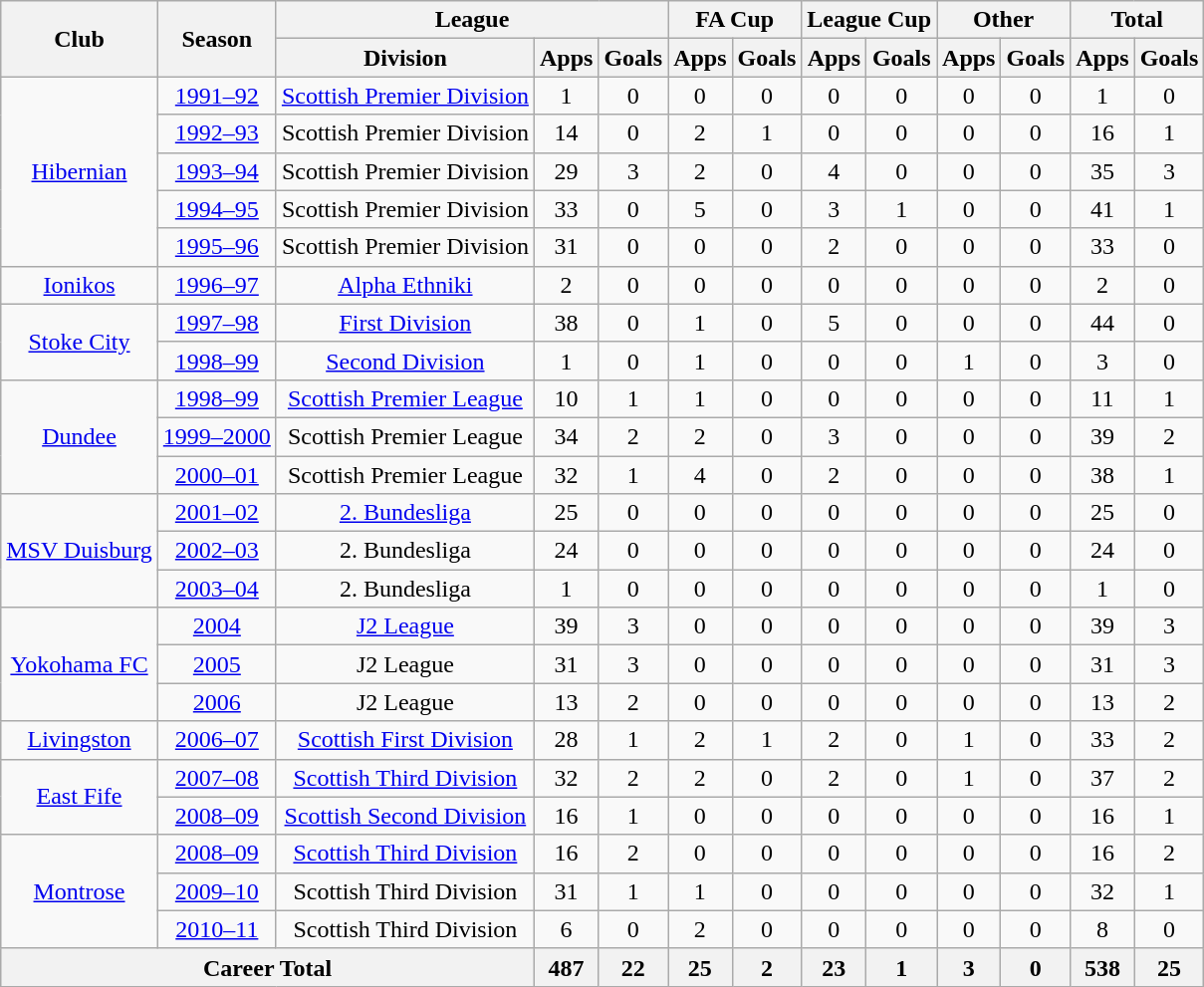<table class="wikitable" style="text-align: center;">
<tr>
<th rowspan="2">Club</th>
<th rowspan="2">Season</th>
<th colspan="3">League</th>
<th colspan="2">FA Cup</th>
<th colspan="2">League Cup</th>
<th colspan="2">Other</th>
<th colspan="2">Total</th>
</tr>
<tr>
<th>Division</th>
<th>Apps</th>
<th>Goals</th>
<th>Apps</th>
<th>Goals</th>
<th>Apps</th>
<th>Goals</th>
<th>Apps</th>
<th>Goals</th>
<th>Apps</th>
<th>Goals</th>
</tr>
<tr>
<td rowspan="5"><a href='#'>Hibernian</a></td>
<td><a href='#'>1991–92</a></td>
<td><a href='#'>Scottish Premier Division</a></td>
<td>1</td>
<td>0</td>
<td>0</td>
<td>0</td>
<td>0</td>
<td>0</td>
<td>0</td>
<td>0</td>
<td>1</td>
<td>0</td>
</tr>
<tr>
<td><a href='#'>1992–93</a></td>
<td>Scottish Premier Division</td>
<td>14</td>
<td>0</td>
<td>2</td>
<td>1</td>
<td>0</td>
<td>0</td>
<td>0</td>
<td>0</td>
<td>16</td>
<td>1</td>
</tr>
<tr>
<td><a href='#'>1993–94</a></td>
<td>Scottish Premier Division</td>
<td>29</td>
<td>3</td>
<td>2</td>
<td>0</td>
<td>4</td>
<td>0</td>
<td>0</td>
<td>0</td>
<td>35</td>
<td>3</td>
</tr>
<tr>
<td><a href='#'>1994–95</a></td>
<td>Scottish Premier Division</td>
<td>33</td>
<td>0</td>
<td>5</td>
<td>0</td>
<td>3</td>
<td>1</td>
<td>0</td>
<td>0</td>
<td>41</td>
<td>1</td>
</tr>
<tr>
<td><a href='#'>1995–96</a></td>
<td>Scottish Premier Division</td>
<td>31</td>
<td>0</td>
<td>0</td>
<td>0</td>
<td>2</td>
<td>0</td>
<td>0</td>
<td>0</td>
<td>33</td>
<td>0</td>
</tr>
<tr>
<td><a href='#'>Ionikos</a></td>
<td><a href='#'>1996–97</a></td>
<td><a href='#'>Alpha Ethniki</a></td>
<td>2</td>
<td>0</td>
<td>0</td>
<td>0</td>
<td>0</td>
<td>0</td>
<td>0</td>
<td>0</td>
<td>2</td>
<td>0</td>
</tr>
<tr>
<td rowspan="2"><a href='#'>Stoke City</a></td>
<td><a href='#'>1997–98</a></td>
<td><a href='#'>First Division</a></td>
<td>38</td>
<td>0</td>
<td>1</td>
<td>0</td>
<td>5</td>
<td>0</td>
<td>0</td>
<td>0</td>
<td>44</td>
<td>0</td>
</tr>
<tr>
<td><a href='#'>1998–99</a></td>
<td><a href='#'>Second Division</a></td>
<td>1</td>
<td>0</td>
<td>1</td>
<td>0</td>
<td>0</td>
<td>0</td>
<td>1</td>
<td>0</td>
<td>3</td>
<td>0</td>
</tr>
<tr>
<td rowspan="3"><a href='#'>Dundee</a></td>
<td><a href='#'>1998–99</a></td>
<td><a href='#'>Scottish Premier League</a></td>
<td>10</td>
<td>1</td>
<td>1</td>
<td>0</td>
<td>0</td>
<td>0</td>
<td>0</td>
<td>0</td>
<td>11</td>
<td>1</td>
</tr>
<tr>
<td><a href='#'>1999–2000</a></td>
<td>Scottish Premier League</td>
<td>34</td>
<td>2</td>
<td>2</td>
<td>0</td>
<td>3</td>
<td>0</td>
<td>0</td>
<td>0</td>
<td>39</td>
<td>2</td>
</tr>
<tr>
<td><a href='#'>2000–01</a></td>
<td>Scottish Premier League</td>
<td>32</td>
<td>1</td>
<td>4</td>
<td>0</td>
<td>2</td>
<td>0</td>
<td>0</td>
<td>0</td>
<td>38</td>
<td>1</td>
</tr>
<tr>
<td rowspan="3"><a href='#'>MSV Duisburg</a></td>
<td><a href='#'>2001–02</a></td>
<td><a href='#'>2. Bundesliga</a></td>
<td>25</td>
<td>0</td>
<td>0</td>
<td>0</td>
<td>0</td>
<td>0</td>
<td>0</td>
<td>0</td>
<td>25</td>
<td>0</td>
</tr>
<tr>
<td><a href='#'>2002–03</a></td>
<td>2. Bundesliga</td>
<td>24</td>
<td>0</td>
<td>0</td>
<td>0</td>
<td>0</td>
<td>0</td>
<td>0</td>
<td>0</td>
<td>24</td>
<td>0</td>
</tr>
<tr>
<td><a href='#'>2003–04</a></td>
<td>2. Bundesliga</td>
<td>1</td>
<td>0</td>
<td>0</td>
<td>0</td>
<td>0</td>
<td>0</td>
<td>0</td>
<td>0</td>
<td>1</td>
<td>0</td>
</tr>
<tr>
<td rowspan="3"><a href='#'>Yokohama FC</a></td>
<td><a href='#'>2004</a></td>
<td><a href='#'>J2 League</a></td>
<td>39</td>
<td>3</td>
<td>0</td>
<td>0</td>
<td>0</td>
<td>0</td>
<td>0</td>
<td>0</td>
<td>39</td>
<td>3</td>
</tr>
<tr>
<td><a href='#'>2005</a></td>
<td>J2 League</td>
<td>31</td>
<td>3</td>
<td>0</td>
<td>0</td>
<td>0</td>
<td>0</td>
<td>0</td>
<td>0</td>
<td>31</td>
<td>3</td>
</tr>
<tr>
<td><a href='#'>2006</a></td>
<td>J2 League</td>
<td>13</td>
<td>2</td>
<td>0</td>
<td>0</td>
<td>0</td>
<td>0</td>
<td>0</td>
<td>0</td>
<td>13</td>
<td>2</td>
</tr>
<tr>
<td><a href='#'>Livingston</a></td>
<td><a href='#'>2006–07</a></td>
<td><a href='#'>Scottish First Division</a></td>
<td>28</td>
<td>1</td>
<td>2</td>
<td>1</td>
<td>2</td>
<td>0</td>
<td>1</td>
<td>0</td>
<td>33</td>
<td>2</td>
</tr>
<tr>
<td rowspan="2"><a href='#'>East Fife</a></td>
<td><a href='#'>2007–08</a></td>
<td><a href='#'>Scottish Third Division</a></td>
<td>32</td>
<td>2</td>
<td>2</td>
<td>0</td>
<td>2</td>
<td>0</td>
<td>1</td>
<td>0</td>
<td>37</td>
<td>2</td>
</tr>
<tr>
<td><a href='#'>2008–09</a></td>
<td><a href='#'>Scottish Second Division</a></td>
<td>16</td>
<td>1</td>
<td>0</td>
<td>0</td>
<td>0</td>
<td>0</td>
<td>0</td>
<td>0</td>
<td>16</td>
<td>1</td>
</tr>
<tr>
<td rowspan="3"><a href='#'>Montrose</a></td>
<td><a href='#'>2008–09</a></td>
<td><a href='#'>Scottish Third Division</a></td>
<td>16</td>
<td>2</td>
<td>0</td>
<td>0</td>
<td>0</td>
<td>0</td>
<td>0</td>
<td>0</td>
<td>16</td>
<td>2</td>
</tr>
<tr>
<td><a href='#'>2009–10</a></td>
<td>Scottish Third Division</td>
<td>31</td>
<td>1</td>
<td>1</td>
<td>0</td>
<td>0</td>
<td>0</td>
<td>0</td>
<td>0</td>
<td>32</td>
<td>1</td>
</tr>
<tr>
<td><a href='#'>2010–11</a></td>
<td>Scottish Third Division</td>
<td>6</td>
<td>0</td>
<td>2</td>
<td>0</td>
<td>0</td>
<td>0</td>
<td>0</td>
<td>0</td>
<td>8</td>
<td>0</td>
</tr>
<tr>
<th colspan="3">Career Total</th>
<th>487</th>
<th>22</th>
<th>25</th>
<th>2</th>
<th>23</th>
<th>1</th>
<th>3</th>
<th>0</th>
<th>538</th>
<th>25</th>
</tr>
</table>
